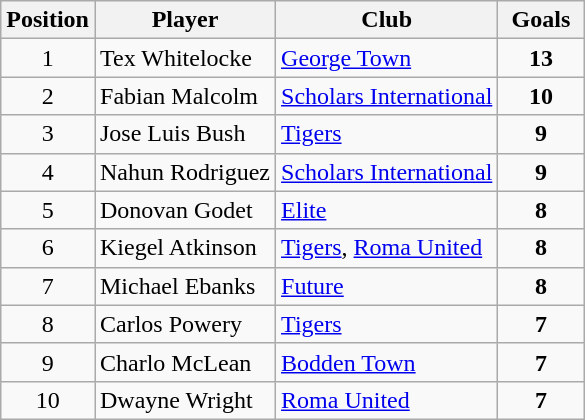<table class="wikitable">
<tr>
<th width="50px">Position</th>
<th width=>Player</th>
<th width=>Club</th>
<th width="50px">Goals</th>
</tr>
<tr>
<td align="center">1</td>
<td> Tex Whitelocke</td>
<td><a href='#'>George Town</a></td>
<td align="center"><strong>13</strong></td>
</tr>
<tr>
<td align="center">2</td>
<td> Fabian Malcolm</td>
<td><a href='#'>Scholars International</a></td>
<td align="center"><strong>10</strong></td>
</tr>
<tr>
<td align="center">3</td>
<td> Jose Luis Bush</td>
<td><a href='#'>Tigers</a></td>
<td align="center"><strong>9</strong></td>
</tr>
<tr>
<td align="center">4</td>
<td> Nahun Rodriguez</td>
<td><a href='#'>Scholars International</a></td>
<td align="center"><strong>9</strong></td>
</tr>
<tr>
<td align="center">5</td>
<td> Donovan Godet</td>
<td><a href='#'>Elite</a></td>
<td align="center"><strong>8</strong></td>
</tr>
<tr>
<td align="center">6</td>
<td> Kiegel Atkinson</td>
<td><a href='#'>Tigers</a>, <a href='#'>Roma United</a></td>
<td align="center"><strong>8</strong></td>
</tr>
<tr>
<td align="center">7</td>
<td> Michael Ebanks</td>
<td><a href='#'>Future</a></td>
<td align="center"><strong>8</strong></td>
</tr>
<tr>
<td align="center">8</td>
<td> Carlos Powery</td>
<td><a href='#'>Tigers</a></td>
<td align="center"><strong>7</strong></td>
</tr>
<tr>
<td align="center">9</td>
<td> Charlo McLean</td>
<td><a href='#'>Bodden Town</a></td>
<td align="center"><strong>7</strong></td>
</tr>
<tr>
<td align="center">10</td>
<td> Dwayne Wright</td>
<td><a href='#'>Roma United</a></td>
<td align="center"><strong>7</strong></td>
</tr>
</table>
